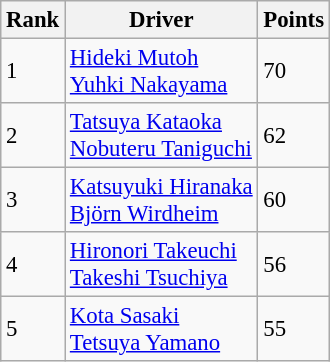<table class="wikitable" style="font-size: 95%;">
<tr>
<th>Rank</th>
<th>Driver</th>
<th>Points</th>
</tr>
<tr>
<td>1</td>
<td> <a href='#'>Hideki Mutoh</a><br> <a href='#'>Yuhki Nakayama</a></td>
<td>70</td>
</tr>
<tr>
<td>2</td>
<td> <a href='#'>Tatsuya Kataoka</a><br> <a href='#'>Nobuteru Taniguchi</a></td>
<td>62</td>
</tr>
<tr>
<td>3</td>
<td> <a href='#'>Katsuyuki Hiranaka</a><br> <a href='#'>Björn Wirdheim</a></td>
<td>60</td>
</tr>
<tr>
<td>4</td>
<td> <a href='#'>Hironori Takeuchi</a><br> <a href='#'>Takeshi Tsuchiya</a></td>
<td>56</td>
</tr>
<tr>
<td>5</td>
<td> <a href='#'>Kota Sasaki</a><br> <a href='#'>Tetsuya Yamano</a></td>
<td>55</td>
</tr>
</table>
